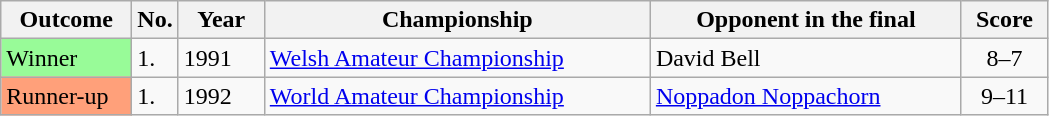<table class="sortable wikitable">
<tr>
<th width="80">Outcome</th>
<th width="20">No.</th>
<th width="50">Year</th>
<th width="250">Championship</th>
<th width="200">Opponent in the final</th>
<th width="50">Score</th>
</tr>
<tr>
<td style="background:#98FB98">Winner</td>
<td>1.</td>
<td>1991</td>
<td><a href='#'>Welsh Amateur Championship</a></td>
<td> David Bell</td>
<td align="center">8–7</td>
</tr>
<tr>
<td style="background:#ffa07a;">Runner-up</td>
<td>1.</td>
<td>1992</td>
<td><a href='#'>World Amateur Championship</a></td>
<td> <a href='#'>Noppadon Noppachorn</a></td>
<td align="center">9–11</td>
</tr>
</table>
